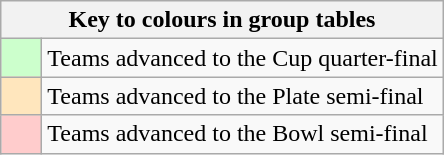<table class="wikitable" style="text-align: center;">
<tr>
<th colspan=2>Key to colours in group tables</th>
</tr>
<tr>
<td style="background:#ccffcc; width:20px;"></td>
<td align=left>Teams advanced to the Cup quarter-final</td>
</tr>
<tr>
<td style="background:#ffe6bd; width:20px;"></td>
<td align=left>Teams advanced to the Plate semi-final</td>
</tr>
<tr>
<td style="background:#fcc; width:20px;"></td>
<td align=left>Teams advanced to the Bowl semi-final</td>
</tr>
</table>
